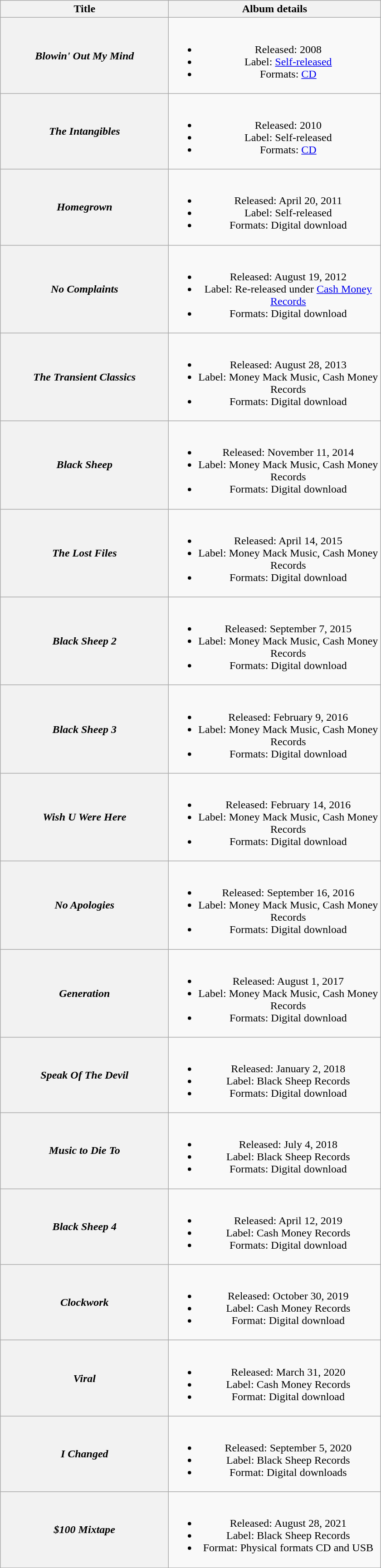<table class="wikitable plainrowheaders" style="text-align:center;">
<tr>
<th scope="col" style="width:15em;">Title</th>
<th scope="col" style="width:19em;">Album details</th>
</tr>
<tr>
<th scope="row"><em>Blowin' Out My Mind</em></th>
<td><br><ul><li>Released: 2008</li><li>Label: <a href='#'>Self-released</a></li><li>Formats: <a href='#'>CD</a></li></ul></td>
</tr>
<tr>
<th scope="row"><em>The Intangibles</em></th>
<td><br><ul><li>Released: 2010</li><li>Label: Self-released</li><li>Formats: <a href='#'>CD</a></li></ul></td>
</tr>
<tr IS A YOUNG RICH>
<th scope="row"><em>Homegrown</em></th>
<td><br><ul><li>Released: April 20, 2011</li><li>Label: Self-released</li><li>Formats: Digital download</li></ul></td>
</tr>
<tr>
<th scope="row"><em>No Complaints</em></th>
<td><br><ul><li>Released: August 19, 2012</li><li>Label: Re-released under <a href='#'>Cash Money Records</a></li><li>Formats: Digital download</li></ul></td>
</tr>
<tr>
<th scope="row"><em>The Transient Classics</em></th>
<td><br><ul><li>Released: August 28, 2013</li><li>Label: Money Mack Music, Cash Money Records</li><li>Formats: Digital download</li></ul></td>
</tr>
<tr>
<th scope="row"><em>Black Sheep</em></th>
<td><br><ul><li>Released: November 11, 2014</li><li>Label: Money Mack Music, Cash Money Records</li><li>Formats: Digital download</li></ul></td>
</tr>
<tr>
<th scope="row"><em>The Lost Files</em></th>
<td><br><ul><li>Released: April 14, 2015</li><li>Label: Money Mack Music, Cash Money Records</li><li>Formats: Digital download</li></ul></td>
</tr>
<tr>
<th scope="row"><em>Black Sheep 2</em></th>
<td><br><ul><li>Released: September 7, 2015</li><li>Label: Money Mack Music, Cash Money Records</li><li>Formats: Digital download</li></ul></td>
</tr>
<tr>
<th scope="row"><em>Black Sheep 3</em></th>
<td><br><ul><li>Released: February 9, 2016</li><li>Label: Money Mack Music, Cash Money Records</li><li>Formats: Digital download</li></ul></td>
</tr>
<tr>
<th scope="row"><em>Wish U Were Here</em></th>
<td><br><ul><li>Released: February 14, 2016</li><li>Label: Money Mack Music, Cash Money Records</li><li>Formats: Digital download</li></ul></td>
</tr>
<tr>
<th scope="row"><em>No Apologies</em></th>
<td><br><ul><li>Released: September 16, 2016</li><li>Label: Money Mack Music, Cash Money Records</li><li>Formats: Digital download</li></ul></td>
</tr>
<tr>
<th scope="row"><em>Generation</em></th>
<td><br><ul><li>Released: August 1, 2017</li><li>Label: Money Mack Music, Cash Money Records</li><li>Formats: Digital download</li></ul></td>
</tr>
<tr>
<th scope="row"><em>Speak Of The Devil</em></th>
<td><br><ul><li>Released: January 2, 2018</li><li>Label: Black Sheep Records</li><li>Formats: Digital download</li></ul></td>
</tr>
<tr>
<th scope="row"><em>Music to Die To</em></th>
<td><br><ul><li>Released: July 4, 2018</li><li>Label: Black Sheep Records</li><li>Formats: Digital download</li></ul></td>
</tr>
<tr>
<th scope="row"><em>Black Sheep 4</em></th>
<td><br><ul><li>Released: April 12, 2019</li><li>Label: Cash Money Records</li><li>Formats: Digital download</li></ul></td>
</tr>
<tr>
<th scope="row"><em>Clockwork</em></th>
<td><br><ul><li>Released: October 30, 2019</li><li>Label: Cash Money Records</li><li>Format: Digital download</li></ul></td>
</tr>
<tr>
<th scope="row"><em>Viral</em></th>
<td><br><ul><li>Released: March 31, 2020</li><li>Label: Cash Money Records</li><li>Format: Digital download</li></ul></td>
</tr>
<tr>
<th scope="row"><em>I Changed</em></th>
<td><br><ul><li>Released: September 5, 2020</li><li>Label: Black Sheep Records</li><li>Format: Digital downloads</li></ul></td>
</tr>
<tr>
<th scope="row"><em>$100 Mixtape</em></th>
<td><br><ul><li>Released: August 28, 2021</li><li>Label: Black Sheep Records</li><li>Format: Physical formats CD and USB</li></ul></td>
</tr>
</table>
